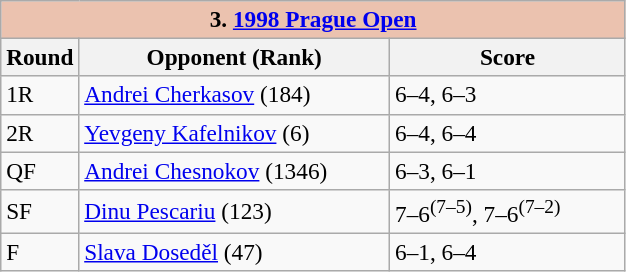<table class=wikitable style=font-size:97%>
<tr>
<td colspan=3 align=center bgcolor=#ebc2af><strong>3. <a href='#'>1998 Prague Open</a></strong></td>
</tr>
<tr>
<th>Round</th>
<th width=200>Opponent (Rank)</th>
<th width=150>Score</th>
</tr>
<tr>
<td>1R</td>
<td> <a href='#'>Andrei Cherkasov</a> (184)</td>
<td>6–4, 6–3</td>
</tr>
<tr>
<td>2R</td>
<td> <a href='#'>Yevgeny Kafelnikov</a> (6)</td>
<td>6–4, 6–4</td>
</tr>
<tr>
<td>QF</td>
<td> <a href='#'>Andrei Chesnokov</a> (1346)</td>
<td>6–3, 6–1</td>
</tr>
<tr>
<td>SF</td>
<td> <a href='#'>Dinu Pescariu</a> (123)</td>
<td>7–6<sup>(7–5)</sup>, 7–6<sup>(7–2)</sup></td>
</tr>
<tr>
<td>F</td>
<td> <a href='#'>Slava Doseděl</a> (47)</td>
<td>6–1, 6–4</td>
</tr>
</table>
